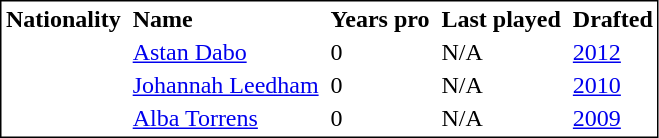<table style="border:1px solid black;" border="0">
<tr>
<td><strong>Nationality</strong></td>
<td></td>
<td><strong>Name</strong></td>
<td></td>
<td><strong>Years pro</strong></td>
<td></td>
<td><strong>Last played</strong></td>
<td></td>
<td><strong>Drafted</strong></td>
</tr>
<tr>
<td></td>
<td></td>
<td><a href='#'>Astan Dabo</a></td>
<td></td>
<td>0</td>
<td></td>
<td>N/A</td>
<td></td>
<td><a href='#'>2012</a></td>
</tr>
<tr>
<td></td>
<td></td>
<td><a href='#'>Johannah Leedham</a></td>
<td></td>
<td>0</td>
<td></td>
<td>N/A</td>
<td></td>
<td><a href='#'>2010</a></td>
</tr>
<tr>
<td></td>
<td></td>
<td><a href='#'>Alba Torrens</a></td>
<td></td>
<td>0</td>
<td></td>
<td>N/A</td>
<td></td>
<td><a href='#'>2009</a></td>
</tr>
</table>
